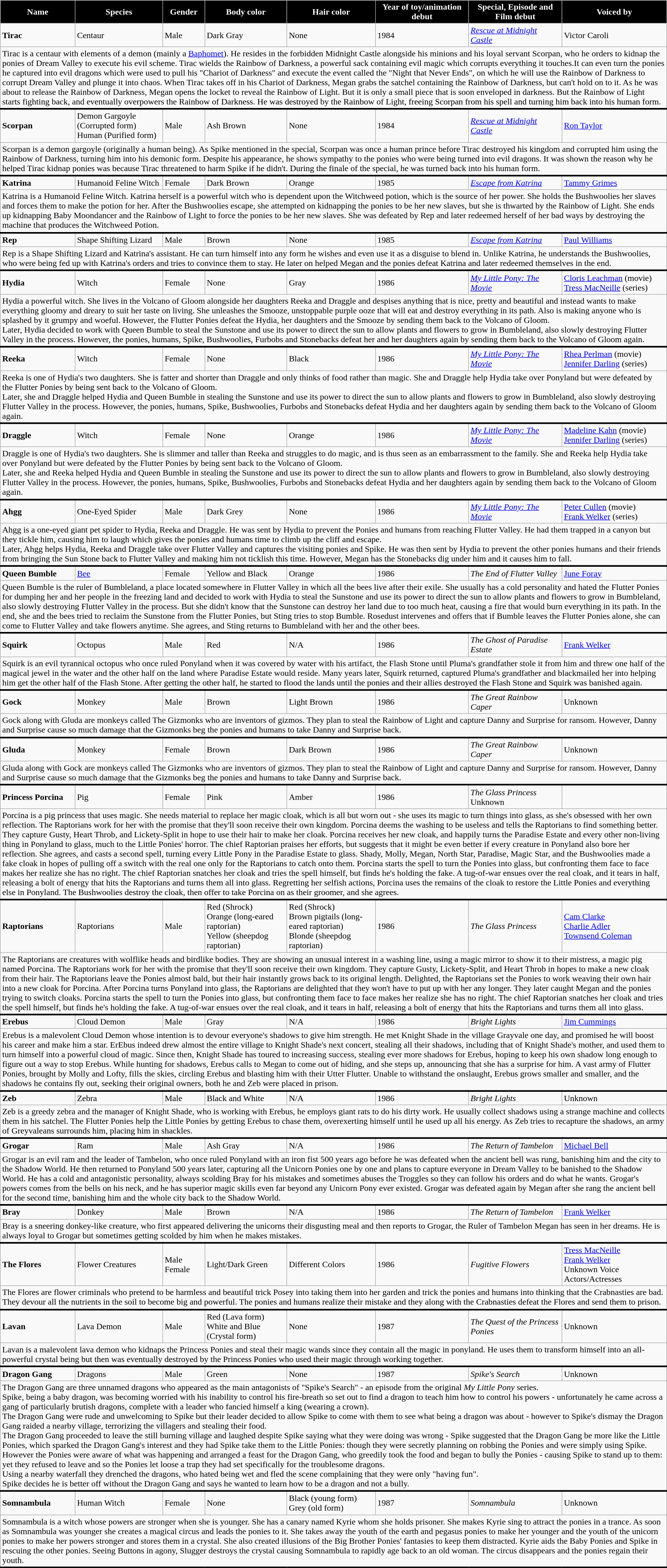<table class="wikitable">
<tr>
<th style="background:#000000; color: #fff;">Name</th>
<th style="background:#000000; color: #fff;">Species</th>
<th style="background:#000000; color: #fff;">Gender</th>
<th style="background:#000000; color: #fff;">Body color</th>
<th style="background:#000000; color: #fff;">Hair color</th>
<th style="background:#000000; color: #fff;">Year of toy/animation debut</th>
<th style="background:#000000; color: #fff;">Special, Episode and Film debut</th>
<th style="background:#000000; color: #fff;">Voiced by</th>
</tr>
<tr>
<td><strong>Tirac</strong></td>
<td>Centaur</td>
<td>Male</td>
<td>Dark Gray</td>
<td>None</td>
<td>1984</td>
<td><em><a href='#'>Rescue at Midnight Castle</a></em></td>
<td>Victor Caroli</td>
</tr>
<tr>
<td style="border-bottom: 3px solid #000000;" colspan="13">Tirac is a centaur with elements of a demon (mainly a <a href='#'>Baphomet</a>). He resides in the forbidden Midnight Castle alongside his minions and his loyal servant Scorpan, who he orders to kidnap the ponies of Dream Valley to execute his evil scheme. Tirac wields the Rainbow of Darkness, a powerful sack containing evil magic which corrupts everything it touches.It can even turn the ponies he captured into evil dragons which were used to pull his "Chariot of Darkness" and execute the event called the "Night that Never Ends", on which he will use the Rainbow of Darkness to corrupt Dream Valley and plunge it into chaos. When Tirac takes off in his Chariot of Darkness, Megan grabs the satchel containing the Rainbow of Darkness, but can't hold on to it. As he was about to release the Rainbow of Darkness, Megan opens the locket to reveal the Rainbow of Light. But it is only a small piece that is soon enveloped in darkness. But the Rainbow of Light starts fighting back, and eventually overpowers the Rainbow of Darkness. He was destroyed by the Rainbow of Light, freeing Scorpan from his spell and turning him back into his human form.</td>
</tr>
<tr>
<td><strong>Scorpan</strong></td>
<td>Demon Gargoyle (Corrupted form)<br>Human (Purified form)</td>
<td>Male</td>
<td>Ash Brown</td>
<td>None</td>
<td>1984</td>
<td><em><a href='#'>Rescue at Midnight Castle</a></em></td>
<td><a href='#'>Ron Taylor</a></td>
</tr>
<tr>
<td style="border-bottom: 3px solid #000000;" colspan="13">Scorpan is a demon gargoyle (originally a human being). As Spike mentioned in the special, Scorpan was once a human prince before Tirac destroyed his kingdom and corrupted him using the Rainbow of Darkness, turning him into his demonic form. Despite his appearance, he shows sympathy to the ponies who were being turned into evil dragons. It was shown the reason why he helped Tirac kidnap ponies was because Tirac threatened to harm Spike if he didn't. During the finale of the special, he was turned back into his human form.</td>
</tr>
<tr>
<td><strong>Katrina</strong></td>
<td>Humanoid Feline Witch</td>
<td>Female</td>
<td>Dark Brown</td>
<td>Orange</td>
<td>1985</td>
<td><em><a href='#'>Escape from Katrina</a></em></td>
<td><a href='#'>Tammy Grimes</a></td>
</tr>
<tr>
<td style="border-bottom: 3px solid #000000;" colspan="13">Katrina is a Humanoid Feline Witch. Katrina herself is a powerful witch who is dependent upon the Witchweed potion, which is the source of her power. She holds the Bushwoolies her slaves and forces them to make the potion for her. After the Bushwoolies escape, she attempted on kidnapping the ponies to be her new slaves, but she is thwarted by the Rainbow of Light. She ends up kidnapping Baby Moondancer and the Rainbow of Light to force the ponies to be her new slaves. She was defeated by Rep and later redeemed herself of her bad ways by destroying the machine that produces the Witchweed Potion.</td>
</tr>
<tr>
<td><strong>Rep</strong></td>
<td>Shape Shifting Lizard</td>
<td>Male</td>
<td>Brown</td>
<td>None</td>
<td>1985</td>
<td><em><a href='#'>Escape from Katrina</a></em></td>
<td><a href='#'>Paul Williams</a></td>
</tr>
<tr>
<td style="border-bottom: 3px solid #000000;" colspan="13">Rep is a Shape Shifting Lizard and Katrina's assistant. He can turn himself into any form he wishes and even use it as a disguise to blend in. Unlike Katrina, he understands the Bushwoolies, who were being fed up with Katrina's orders and tries to convince them to stay. He later on helped Megan and the ponies defeat Katrina and later redeemed themselves in the end.</td>
</tr>
<tr>
<td><strong>Hydia</strong></td>
<td>Witch</td>
<td>Female</td>
<td>None</td>
<td>Gray</td>
<td>1986</td>
<td><em><a href='#'>My Little Pony: The Movie</a></em></td>
<td><a href='#'>Cloris Leachman</a> (movie)<br><a href='#'>Tress MacNeille</a> (series)</td>
</tr>
<tr>
<td style="border-bottom: 3px solid #000000;" colspan="13">Hydia a powerful witch. She lives in the Volcano of Gloom alongside her daughters Reeka and Draggle and despises anything that is nice, pretty and beautiful and instead wants to make everything gloomy and dreary to suit her taste on living. She unleashes the Smooze, unstoppable purple ooze that will eat and destroy everything in its path. Also is making anyone who is splashed by it grumpy and woeful. However, the Flutter Ponies defeat the Hydia, her daughters and the Smooze by sending them back to the Volcano of Gloom.<br>Later, Hydia decided to work with Queen Bumble to steal the Sunstone and use its power to direct the sun to allow plants and flowers to grow in Bumbleland, also slowly destroying Flutter Valley in the process. However, the ponies, humans, Spike, Bushwoolies, Furbobs and Stonebacks defeat her and her daughters again by sending them back to the Volcano of Gloom again.</td>
</tr>
<tr>
<td><strong>Reeka</strong></td>
<td>Witch</td>
<td>Female</td>
<td>None</td>
<td>Black</td>
<td>1986</td>
<td><em><a href='#'>My Little Pony: The Movie</a></em></td>
<td><a href='#'>Rhea Perlman</a> (movie)<br><a href='#'>Jennifer Darling</a> (series)</td>
</tr>
<tr>
<td style="border-bottom: 3px solid #000000;" colspan="13">Reeka is one of Hydia's two daughters. She is fatter and shorter than Draggle and only thinks of food rather than magic. She and Draggle help Hydia take over Ponyland but were defeated by the Flutter Ponies by being sent back to the Volcano of Gloom.<br>Later, she and Draggle helped Hydia and Queen Bumble in stealing the Sunstone and use its power to direct the sun to allow plants and flowers to grow in Bumbleland, also slowly destroying Flutter Valley in the process. However, the ponies, humans, Spike, Bushwoolies, Furbobs and Stonebacks defeat Hydia and her daughters again by sending them back to the Volcano of Gloom again.</td>
</tr>
<tr>
<td><strong>Draggle</strong></td>
<td>Witch</td>
<td>Female</td>
<td>None</td>
<td>Orange</td>
<td>1986</td>
<td><em><a href='#'>My Little Pony: The Movie</a></em></td>
<td><a href='#'>Madeline Kahn</a> (movie)<br><a href='#'>Jennifer Darling</a> (series)</td>
</tr>
<tr>
<td style="border-bottom: 3px solid #000000;" colspan="13">Draggle is one of Hydia's two daughters. She is slimmer and taller than Reeka and struggles to do magic, and is thus seen as an embarrassment to the family. She and Reeka help Hydia take over Ponyland but were defeated by the Flutter Ponies by being sent back to the Volcano of Gloom.<br>Later, she and Reeka helped Hydia and Queen Bumble in stealing the Sunstone and use its power to direct the sun to allow plants and flowers to grow in Bumbleland, also slowly destroying Flutter Valley in the process. However, the ponies, humans, Spike, Bushwoolies, Furbobs and Stonebacks defeat Hydia and her daughters again by sending them back to the Volcano of Gloom again.</td>
</tr>
<tr>
<td><strong>Ahgg</strong></td>
<td>One-Eyed Spider</td>
<td>Male</td>
<td>Dark Grey</td>
<td>None</td>
<td>1986</td>
<td><em><a href='#'>My Little Pony: The Movie</a></em></td>
<td><a href='#'>Peter Cullen</a> (movie)<br><a href='#'>Frank Welker</a> (series)</td>
</tr>
<tr>
<td style="border-bottom: 3px solid #000000;" colspan="13">Ahgg is a one-eyed giant pet spider to Hydia, Reeka and Draggle. He was sent by Hydia to prevent the Ponies and humans from reaching Flutter Valley. He had them trapped in a canyon but they tickle him, causing him to laugh which gives the ponies and humans time to climb up the cliff and escape.<br>Later, Ahgg helps Hydia, Reeka and Draggle take over Flutter Valley and captures the visiting ponies and Spike. He was then sent by Hydia to prevent the other ponies humans and their friends from bringing the Sun Stone back to Flutter Valley and making him not ticklish this time. However, Megan has the Stonebacks dig under him and it causes him to fall.</td>
</tr>
<tr>
<td><strong>Queen Bumble</strong></td>
<td><a href='#'>Bee</a></td>
<td>Female</td>
<td>Yellow and Black</td>
<td>Orange</td>
<td>1986</td>
<td><em>The End of Flutter Valley</em></td>
<td><a href='#'>June Foray</a></td>
</tr>
<tr>
<td style="border-bottom: 3px solid #000000;" colspan="13">Queen Bumble is the ruler of Bumbleland, a place located somewhere in Flutter Valley in which all the bees live after their exile. She usually has a cold personality and hated the Flutter Ponies for dumping her and her people in the freezing land and decided to work with Hydia to steal the Sunstone and use its power to direct the sun to allow plants and flowers to grow in Bumbleland, also slowly destroying Flutter Valley in the process. But she didn't know that the Sunstone can destroy her land due to too much heat, causing a fire that would burn everything in its path. In the end, she and the bees tried to reclaim the Sunstone from the Flutter Ponies, but Sting tries to stop Bumble. Rosedust intervenes and offers that if Bumble leaves the Flutter Ponies alone, she can come to Flutter Valley and take flowers anytime. She agrees, and Sting returns to Bumbleland with her and the other bees.</td>
</tr>
<tr>
<td><strong>Squirk</strong></td>
<td>Octopus</td>
<td>Male</td>
<td>Red</td>
<td>N/A</td>
<td>1986</td>
<td><em>The Ghost of Paradise Estate</em></td>
<td><a href='#'>Frank Welker</a></td>
</tr>
<tr>
<td style="border-bottom: 3px solid #000000;" colspan="13">Squirk is an evil tyrannical octopus who once ruled Ponyland when it was covered by water with his artifact, the Flash Stone until Pluma's grandfather stole it from him and threw one half of the magical jewel in the water and the other half on the land where Paradise Estate would reside. Many years later, Squirk returned, captured Pluma's grandfather and blackmailed her into helping him get the other half of the Flash Stone. After getting the other half, he started to flood the lands until the ponies and their allies destroyed the Flash Stone and Squirk was banished again.</td>
</tr>
<tr>
<td><strong>Gock</strong></td>
<td>Monkey</td>
<td>Male</td>
<td>Brown</td>
<td>Light Brown</td>
<td>1986</td>
<td><em>The Great Rainbow Caper</em></td>
<td>Unknown</td>
</tr>
<tr>
<td style="border-bottom: 3px solid #000000;" colspan="13">Gock along with Gluda are monkeys called The Gizmonks who are inventors of gizmos. They plan to steal the Rainbow of Light and capture Danny and Surprise for ransom. However, Danny and Surprise cause so much damage that the Gizmonks beg the ponies and humans to take Danny and Surprise back.</td>
</tr>
<tr>
<td><strong>Gluda</strong></td>
<td>Monkey</td>
<td>Female</td>
<td>Brown</td>
<td>Dark Brown</td>
<td>1986</td>
<td><em>The Great Rainbow Caper</em></td>
<td>Unknown</td>
</tr>
<tr>
<td style="border-bottom: 3px solid #000000;" colspan="13">Gluda along with Gock are monkeys called The Gizmonks who are inventors of gizmos. They plan to steal the Rainbow of Light and capture Danny and Surprise for ransom. However, Danny and Surprise cause so much damage that the Gizmonks beg the ponies and humans to take Danny and Surprise back.</td>
</tr>
<tr>
<td><strong>Princess Porcina</strong></td>
<td>Pig</td>
<td>Female</td>
<td>Pink</td>
<td>Amber</td>
<td>1986</td>
<td><em>The Glass Princess</em><br>Unknown</td>
</tr>
<tr>
<td style="border-bottom: 3px solid #000000;" colspan="13">Porcina is a pig princess that uses magic. She needs material to replace her magic cloak, which is all but worn out - she uses its magic to turn things into glass, as she's obsessed with her own reflection. The Raptorians work for her with the promise that they'll soon receive their own kingdom. Porcina deems the washing to be useless and tells the Raptorians to find something better. They capture Gusty, Heart Throb, and Lickety-Split in hope to use their hair to make her cloak. Porcina receives her new cloak, and happily turns the Paradise Estate and every other non-living thing in Ponyland to glass, much to the Little Ponies' horror. The chief Raptorian praises her efforts, but suggests that it might be even better if every creature in Ponyland also bore her reflection. She agrees, and casts a second spell, turning every Little Pony in the Paradise Estate to glass. Shady, Molly, Megan, North Star, Paradise, Magic Star, and the Bushwoolies made a fake cloak in hopes of pulling off a switch with the real one only for the Raptorians to catch onto them. Porcina starts the spell to turn the Ponies into glass, but confronting them face to face makes her realize she has no right. The chief Raptorian snatches her cloak and tries the spell himself, but finds he's holding the fake. A tug-of-war ensues over the real cloak, and it tears in half, releasing a bolt of energy that hits the Raptorians and turns them all into glass. Regretting her selfish actions, Porcina uses the remains of the cloak to restore the Little Ponies and everything else in Ponyland. The Bushwoolies destroy the cloak, then offer to take Porcina on as their groomer, and she agrees.</td>
</tr>
<tr>
<td><strong>Raptorians</strong></td>
<td>Raptorians</td>
<td>Male</td>
<td>Red (Shrock)<br>Orange (long-eared raptorian)<br>Yellow (sheepdog raptorian)</td>
<td>Red (Shrock)<br>Brown pigtails (long-eared raptorian)<br>Blonde (sheepdog raptorian)</td>
<td>1986</td>
<td><em>The Glass Princess</em></td>
<td><a href='#'>Cam Clarke</a><br><a href='#'>Charlie Adler</a><br><a href='#'>Townsend Coleman</a></td>
</tr>
<tr>
<td style="border-bottom: 3px solid #000000;" colspan="13">The Raptorians are creatures with wolflike heads and birdlike bodies. They are showing an unusual interest in a washing line, using a magic mirror to show it to their mistress, a magic pig named Porcina. The Raptorians work for her with the promise that they'll soon receive their own kingdom. They capture Gusty, Lickety-Split, and Heart Throb in hopes to make a new cloak from their hair. The Raptorians leave the Ponies almost bald, but their hair instantly grows back to its original length. Delighted, the Raptorians set the Ponies to work weaving their own hair into a new cloak for Porcina. After Porcina turns Ponyland into glass, the Raptorians are delighted that they won't have to put up with her any longer. They later caught Megan and the ponies trying to switch cloaks. Porcina starts the spell to turn the Ponies into glass, but confronting them face to face makes her realize she has no right. The chief Raptorian snatches her cloak and tries the spell himself, but finds he's holding the fake. A tug-of-war ensues over the real cloak, and it tears in half, releasing a bolt of energy that hits the Raptorians and turns them all into glass.</td>
</tr>
<tr>
<td><strong>Erebus</strong></td>
<td>Cloud Demon</td>
<td>Male</td>
<td>Gray</td>
<td>N/A</td>
<td>1986</td>
<td><em>Bright Lights</em></td>
<td><a href='#'>Jim Cummings</a></td>
</tr>
<tr>
<td style="border-bottom: 3px solid #000000;" colspan="13">Erebus is a malevolent Cloud Demon whose intention is to devour everyone's shadows to give him strength. He met Knight Shade in the village Grayvale one day, and promised he will boost his career and make him a star. ErEbus indeed drew almost the entire village to Knight Shade's next concert, stealing all their shadows, including that of Knight Shade's mother, and used them to turn himself into a powerful cloud of magic. Since then, Knight Shade has toured to increasing success, stealing ever more shadows for Erebus, hoping to keep his own shadow long enough to figure out a way to stop Erebus. While hunting for shadows, Erebus calls to Megan to come out of hiding, and she steps up, announcing that she has a surprise for him. A vast army of Flutter Ponies, brought by Molly and Lofty, fills the skies, circling Erebus and blasting him with their Utter Flutter. Unable to withstand the onslaught, Erebus grows smaller and smaller, and the shadows he contains fly out, seeking their original owners, both he and Zeb were placed in prison.</td>
</tr>
<tr>
<td><strong>Zeb</strong></td>
<td>Zebra</td>
<td>Male</td>
<td>Black and White</td>
<td>N/A</td>
<td>1986</td>
<td><em>Bright Lights</em></td>
<td>Unknown</td>
</tr>
<tr>
<td style="border-bottom: 3px solid #000000;" colspan="13">Zeb is a greedy zebra and the manager of Knight Shade, who is working with Erebus, he employs giant rats to do his dirty work. He usually collect shadows using a strange machine and collects them in his satchel. The Flutter Ponies help the Little Ponies by getting Erebus to chase them, overexerting himself until he used up all his energy. As Zeb tries to recapture the shadows, an army of Greyvaleans surrounds him, placing him in shackles.</td>
</tr>
<tr>
<td><strong>Grogar</strong></td>
<td>Ram</td>
<td>Male</td>
<td>Ash Gray</td>
<td>N/A</td>
<td>1986</td>
<td><em>The Return of Tambelon</em></td>
<td><a href='#'>Michael Bell</a></td>
</tr>
<tr>
<td style="border-bottom: 3px solid #000000;" colspan="13">Grogar is an evil ram and the leader of Tambelon, who once ruled Ponyland with an iron fist 500 years ago before he was defeated when the ancient bell was rung, banishing him and the city to the Shadow World. He then returned to Ponyland 500 years later, capturing all the Unicorn Ponies one by one and plans to capture everyone in Dream Valley to be banished to the Shadow World. He has a cold and antagonistic personality, always scolding Bray for his mistakes and sometimes abuses the Troggles so they can follow his orders and do what he wants. Grogar's powers comes from the bells on his neck, and he has superior magic skills even far beyond any Unicorn Pony ever existed. Grogar was defeated again by Megan after she rang the ancient bell for the second time, banishing him and the whole city back to the Shadow World.</td>
</tr>
<tr>
<td><strong>Bray</strong></td>
<td>Donkey</td>
<td>Male</td>
<td>Brown</td>
<td>N/A</td>
<td>1986</td>
<td><em>The Return of Tambelon</em></td>
<td><a href='#'>Frank Welker</a></td>
</tr>
<tr>
<td style="border-bottom: 3px solid #000000;" colspan="13">Bray is a sneering donkey-like creature, who first appeared delivering the unicorns their disgusting meal and then reports to Grogar, the Ruler of Tambelon Megan has seen in her dreams. He is always loyal to Grogar but sometimes getting scolded by him when he makes mistakes.</td>
</tr>
<tr>
<td><strong>The Flores</strong></td>
<td>Flower Creatures</td>
<td>Male<br>Female</td>
<td>Light/Dark Green</td>
<td>Different Colors</td>
<td>1986</td>
<td><em>Fugitive Flowers</em></td>
<td><a href='#'>Tress MacNeille</a><br><a href='#'>Frank Welker</a><br>Unknown Voice Actors/Actresses</td>
</tr>
<tr>
<td style="border-bottom: 3px solid #000000;" colspan="13">The Flores are flower criminals who pretend to be harmless and beautiful trick Posey into taking them into her garden and trick the ponies and humans into thinking that the Crabnasties are bad. They devour all the nutrients in the soil to become big and powerful. The ponies and humans realize their mistake and they along with the Crabnasties defeat the Flores and send them to prison.</td>
</tr>
<tr>
<td><strong>Lavan</strong></td>
<td>Lava Demon</td>
<td>Male</td>
<td>Red (Lava form)<br>White and Blue (Crystal form)</td>
<td>None</td>
<td>1987</td>
<td><em>The Quest of the Princess Ponies</em></td>
<td>Unknown</td>
</tr>
<tr>
<td style="border-bottom: 3px solid #000000;" colspan="13">Lavan is a malevolent lava demon who kidnaps the Princess Ponies and steal their magic wands since they contain all the magic in ponyland. He uses them to transform himself into an all-powerful crystal being but then was eventually destroyed by the Princess Ponies who used their magic through working together.</td>
</tr>
<tr>
<td><strong>Dragon Gang</strong></td>
<td>Dragons</td>
<td>Male</td>
<td>Green</td>
<td>None</td>
<td>1987</td>
<td><em>Spike's Search</em></td>
<td>Unknown</td>
</tr>
<tr>
<td style="border-bottom: 3px solid #000000;" colspan="13">The Dragon Gang are three unnamed dragons who appeared as the main antagonists of "Spike's Search" - an episode from the original <em>My Little Pony</em> series.<br>Spike, being a baby dragon, was becoming worried with his inability to control his fire-breath so set out to find a dragon to teach him how to control his powers - unfortunately he came across a gang of particularly brutish dragons, complete with a leader who fancied himself a king (wearing a crown).<br>The Dragon Gang were rude and unwelcoming to Spike but their leader decided to allow Spike to come with them to see what being a dragon was about - however to Spike's dismay the Dragon Gang raided a nearby village, terrorizing the villagers and stealing their food.<br>The Dragon Gang proceeded to leave the still burning village and laughed despite Spike saying what they were doing was wrong - Spike suggested that the Dragon Gang be more like the Little Ponies, which sparked the Dragon Gang's interest and they had Spike take them to the Little Ponies: though they were secretly planning on robbing the Ponies and were simply using Spike.<br>However the Ponies were aware of what was happening and arranged a feast for the Dragon Gang, who greedily took the food and began to bully the Ponies - causing Spike to stand up to them: yet they refused to leave and so the Ponies let loose a trap they had set specifically for the troublesome dragons.<br>Using a nearby waterfall they drenched the dragons, who hated being wet and fled the scene complaining that they were only "having fun".<br>Spike decides he is better off without the Dragon Gang and says he wanted to learn how to be a dragon and not a bully.</td>
</tr>
<tr>
<td><strong>Somnambula</strong></td>
<td>Human Witch</td>
<td>Female</td>
<td>None</td>
<td>Black (young form)<br>Grey (old form)</td>
<td>1987</td>
<td><em>Somnambula</em></td>
<td>Unknown</td>
</tr>
<tr>
<td style="border-bottom: 3px solid #000000;" colspan="13">Somnambula is a witch whose powers are stronger when she is younger. She has a canary named Kyrie whom she holds prisoner. She makes Kyrie sing to attract the ponies in a trance. As soon as Somnambula was younger she creates a magical circus and leads the ponies to it. She takes away the youth of the earth and pegasus ponies to make her younger and the youth of the unicorn ponies to make her powers stronger and stores them in a crystal. She also created illusions of the Big Brother Ponies' fantasies to keep them distracted. Kyrie aids the Baby Ponies and Spike in rescuing the other ponies. Seeing Buttons in agony, Slugger destroys the crystal causing Somnambula to rapidly age back to an old woman. The circus disappears and the ponies regain their youth.</td>
</tr>
</table>
